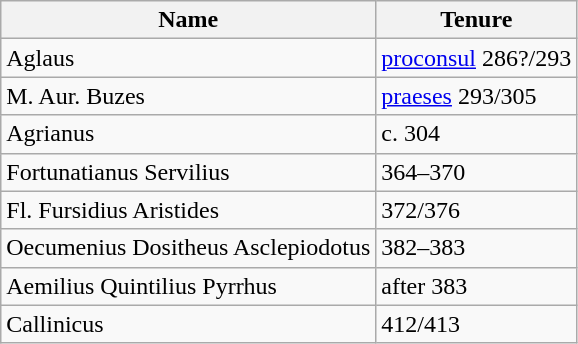<table class="wikitable">
<tr>
<th>Name</th>
<th>Tenure</th>
</tr>
<tr>
<td>Aglaus</td>
<td><a href='#'>proconsul</a> 286?/293</td>
</tr>
<tr>
<td>M. Aur. Buzes</td>
<td><a href='#'>praeses</a> 293/305</td>
</tr>
<tr>
<td>Agrianus</td>
<td>c. 304</td>
</tr>
<tr>
<td>Fortunatianus Servilius</td>
<td>364–370</td>
</tr>
<tr>
<td>Fl. Fursidius Aristides</td>
<td>372/376</td>
</tr>
<tr>
<td>Oecumenius Dositheus Asclepiodotus</td>
<td>382–383</td>
</tr>
<tr>
<td>Aemilius Quintilius Pyrrhus</td>
<td>after 383</td>
</tr>
<tr>
<td>Callinicus</td>
<td>412/413</td>
</tr>
</table>
